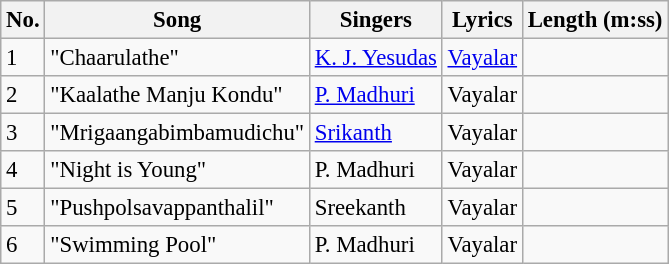<table class="wikitable" style="font-size:95%;">
<tr>
<th>No.</th>
<th>Song</th>
<th>Singers</th>
<th>Lyrics</th>
<th>Length (m:ss)</th>
</tr>
<tr>
<td>1</td>
<td>"Chaarulathe"</td>
<td><a href='#'>K. J. Yesudas</a></td>
<td><a href='#'>Vayalar</a></td>
<td></td>
</tr>
<tr>
<td>2</td>
<td>"Kaalathe Manju Kondu"</td>
<td><a href='#'>P. Madhuri</a></td>
<td>Vayalar</td>
<td></td>
</tr>
<tr>
<td>3</td>
<td>"Mrigaangabimbamudichu"</td>
<td><a href='#'>Srikanth</a></td>
<td>Vayalar</td>
<td></td>
</tr>
<tr>
<td>4</td>
<td>"Night is Young"</td>
<td>P. Madhuri</td>
<td>Vayalar</td>
<td></td>
</tr>
<tr>
<td>5</td>
<td>"Pushpolsavappanthalil"</td>
<td>Sreekanth</td>
<td>Vayalar</td>
<td></td>
</tr>
<tr>
<td>6</td>
<td>"Swimming Pool"</td>
<td>P. Madhuri</td>
<td>Vayalar</td>
<td></td>
</tr>
</table>
